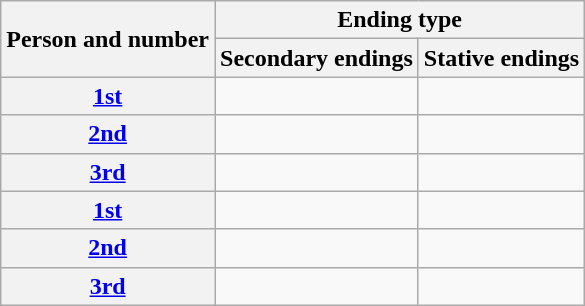<table class="wikitable">
<tr>
<th rowspan=2>Person and number</th>
<th colspan=2>Ending type</th>
</tr>
<tr>
<th>Secondary endings</th>
<th>Stative endings</th>
</tr>
<tr>
<th><strong><a href='#'>1st </a></strong></th>
<td></td>
<td></td>
</tr>
<tr>
<th><strong><a href='#'>2nd </a></strong></th>
<td></td>
<td></td>
</tr>
<tr>
<th><strong><a href='#'>3rd </a></strong></th>
<td></td>
<td></td>
</tr>
<tr>
<th><strong><a href='#'>1st </a></strong></th>
<td></td>
<td></td>
</tr>
<tr>
<th><strong><a href='#'>2nd </a></strong></th>
<td></td>
<td></td>
</tr>
<tr>
<th><strong><a href='#'>3rd </a></strong></th>
<td></td>
<td></td>
</tr>
</table>
